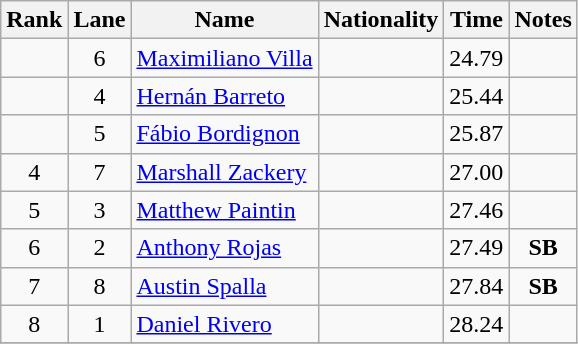<table class="wikitable sortable" style="text-align:center">
<tr>
<th>Rank</th>
<th>Lane</th>
<th>Name</th>
<th>Nationality</th>
<th>Time</th>
<th>Notes</th>
</tr>
<tr>
<td></td>
<td>6</td>
<td align=left><a href='#'>Maximiliano Villa</a></td>
<td align=left></td>
<td>24.79</td>
<td></td>
</tr>
<tr>
<td></td>
<td>4</td>
<td align=left><a href='#'>Hernán Barreto</a></td>
<td align=left></td>
<td>25.44</td>
<td></td>
</tr>
<tr>
<td></td>
<td>5</td>
<td align=left><a href='#'>Fábio Bordignon</a></td>
<td align=left></td>
<td>25.87</td>
<td></td>
</tr>
<tr>
<td>4</td>
<td>7</td>
<td align=left><a href='#'>Marshall Zackery</a></td>
<td align=left></td>
<td>27.00</td>
<td></td>
</tr>
<tr>
<td>5</td>
<td>3</td>
<td align=left><a href='#'>Matthew Paintin</a></td>
<td align=left></td>
<td>27.46</td>
<td></td>
</tr>
<tr>
<td>6</td>
<td>2</td>
<td align=left><a href='#'>Anthony Rojas</a></td>
<td align=left></td>
<td>27.49</td>
<td><strong>SB</strong></td>
</tr>
<tr>
<td>7</td>
<td>8</td>
<td align=left><a href='#'>Austin Spalla</a></td>
<td align=left></td>
<td>27.84</td>
<td><strong>SB</strong></td>
</tr>
<tr>
<td>8</td>
<td>1</td>
<td align=left><a href='#'>Daniel Rivero</a></td>
<td align=left></td>
<td>28.24</td>
<td></td>
</tr>
<tr>
</tr>
</table>
